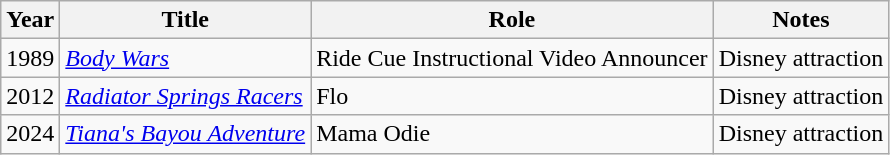<table class="wikitable sortable">
<tr>
<th>Year</th>
<th>Title</th>
<th>Role</th>
<th class="unsortable">Notes</th>
</tr>
<tr>
<td>1989</td>
<td><em><a href='#'>Body Wars</a></em></td>
<td>Ride Cue Instructional Video Announcer</td>
<td>Disney attraction</td>
</tr>
<tr>
<td>2012</td>
<td><em><a href='#'>Radiator Springs Racers</a></em></td>
<td>Flo</td>
<td>Disney attraction</td>
</tr>
<tr>
<td>2024</td>
<td><em><a href='#'>Tiana's Bayou Adventure</a></em></td>
<td>Mama Odie</td>
<td>Disney attraction</td>
</tr>
</table>
